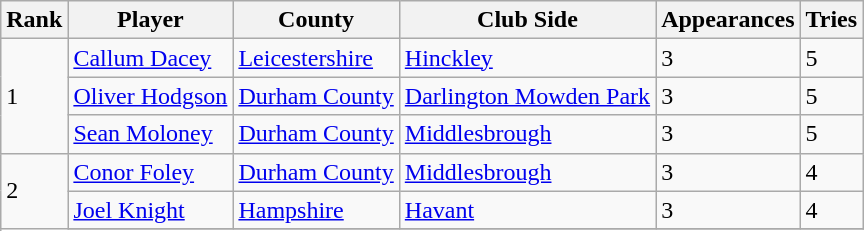<table class="wikitable">
<tr>
<th>Rank</th>
<th>Player</th>
<th>County</th>
<th>Club Side</th>
<th>Appearances</th>
<th>Tries</th>
</tr>
<tr>
<td rowspan=3>1</td>
<td> <a href='#'>Callum Dacey</a></td>
<td><a href='#'>Leicestershire</a></td>
<td><a href='#'>Hinckley</a></td>
<td>3</td>
<td>5</td>
</tr>
<tr>
<td> <a href='#'>Oliver Hodgson</a></td>
<td><a href='#'>Durham County</a></td>
<td><a href='#'>Darlington Mowden Park</a></td>
<td>3</td>
<td>5</td>
</tr>
<tr>
<td> <a href='#'>Sean Moloney</a></td>
<td><a href='#'>Durham County</a></td>
<td><a href='#'>Middlesbrough</a></td>
<td>3</td>
<td>5</td>
</tr>
<tr>
<td rowspan=3>2</td>
<td> <a href='#'>Conor Foley</a></td>
<td><a href='#'>Durham County</a></td>
<td><a href='#'>Middlesbrough</a></td>
<td>3</td>
<td>4</td>
</tr>
<tr>
<td> <a href='#'>Joel Knight</a></td>
<td><a href='#'>Hampshire</a></td>
<td><a href='#'>Havant</a></td>
<td>3</td>
<td>4</td>
</tr>
<tr>
</tr>
</table>
